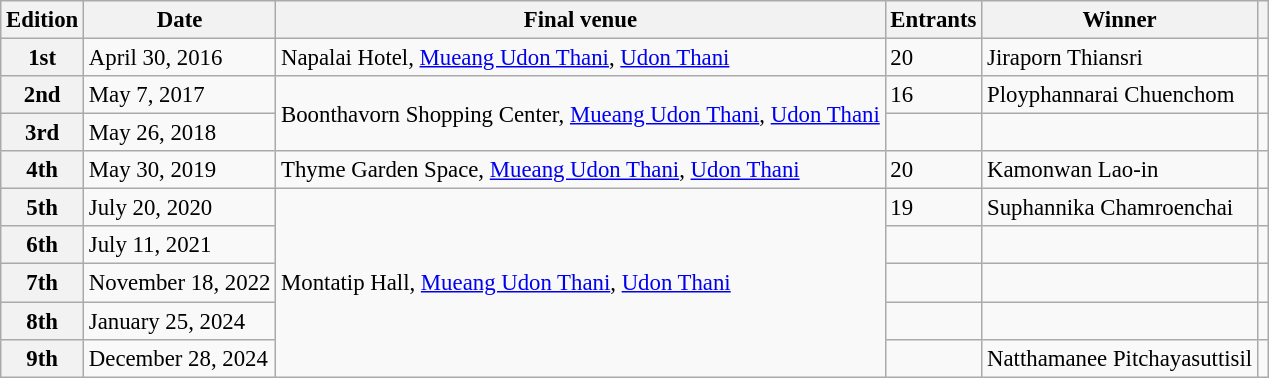<table class="wikitable defaultcenter col2left col3left col5left" style="font-size:95%;">
<tr>
<th>Edition</th>
<th>Date</th>
<th>Final venue</th>
<th>Entrants</th>
<th>Winner</th>
<th></th>
</tr>
<tr>
<th>1st</th>
<td>April 30, 2016</td>
<td>Napalai Hotel, <a href='#'>Mueang Udon Thani</a>, <a href='#'>Udon Thani</a></td>
<td>20</td>
<td>Jiraporn Thiansri</td>
<td></td>
</tr>
<tr>
<th>2nd</th>
<td>May 7, 2017</td>
<td rowspan=2>Boonthavorn Shopping Center, <a href='#'>Mueang Udon Thani</a>, <a href='#'>Udon Thani</a></td>
<td>16</td>
<td>Ployphannarai Chuenchom</td>
<td></td>
</tr>
<tr>
<th>3rd</th>
<td>May 26, 2018</td>
<td></td>
<td></td>
<td></td>
</tr>
<tr>
<th>4th</th>
<td>May 30, 2019</td>
<td>Thyme Garden Space, <a href='#'>Mueang Udon Thani</a>, <a href='#'>Udon Thani</a></td>
<td>20</td>
<td>Kamonwan Lao-in</td>
<td></td>
</tr>
<tr>
<th>5th</th>
<td>July 20, 2020</td>
<td rowspan=5>Montatip Hall, <a href='#'>Mueang Udon Thani</a>, <a href='#'>Udon Thani</a></td>
<td>19</td>
<td>Suphannika Chamroenchai</td>
<td></td>
</tr>
<tr>
<th>6th</th>
<td>July 11, 2021</td>
<td></td>
<td></td>
<td></td>
</tr>
<tr>
<th>7th</th>
<td>November 18, 2022</td>
<td></td>
<td></td>
<td></td>
</tr>
<tr>
<th>8th</th>
<td>January 25, 2024</td>
<td></td>
<td></td>
<td></td>
</tr>
<tr>
<th>9th</th>
<td>December 28, 2024</td>
<td></td>
<td>Natthamanee Pitchayasuttisil</td>
<td></td>
</tr>
</table>
